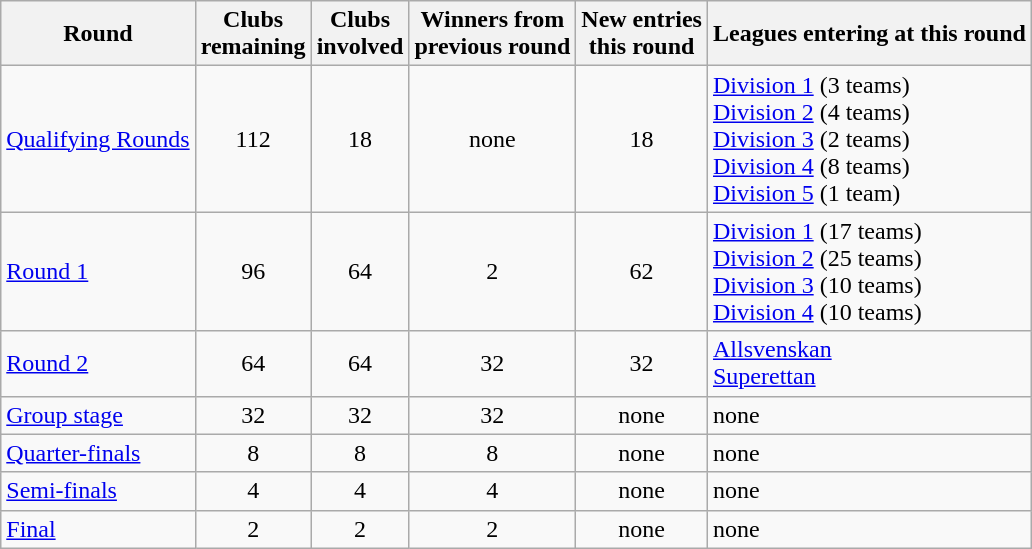<table class="wikitable">
<tr>
<th>Round</th>
<th>Clubs<br>remaining</th>
<th>Clubs<br>involved</th>
<th>Winners from<br>previous round</th>
<th>New entries<br>this round</th>
<th>Leagues entering at this round</th>
</tr>
<tr>
<td><a href='#'>Qualifying Rounds</a></td>
<td style="text-align:center;">112</td>
<td style="text-align:center;">18</td>
<td style="text-align:center;">none</td>
<td style="text-align:center;">18</td>
<td><a href='#'>Division 1</a> (3 teams)<br><a href='#'>Division 2</a> (4 teams)<br><a href='#'>Division 3</a> (2 teams)<br><a href='#'>Division 4</a> (8 teams)<br><a href='#'>Division 5</a> (1 team)</td>
</tr>
<tr>
<td><a href='#'>Round 1</a></td>
<td style="text-align:center;">96</td>
<td style="text-align:center;">64</td>
<td style="text-align:center;">2</td>
<td style="text-align:center;">62</td>
<td><a href='#'>Division 1</a> (17 teams)<br><a href='#'>Division 2</a> (25 teams)<br><a href='#'>Division 3</a> (10 teams)<br><a href='#'>Division 4</a> (10 teams)</td>
</tr>
<tr>
<td><a href='#'>Round 2</a></td>
<td style="text-align:center;">64</td>
<td style="text-align:center;">64</td>
<td style="text-align:center;">32</td>
<td style="text-align:center;">32</td>
<td><a href='#'>Allsvenskan</a><br><a href='#'>Superettan</a></td>
</tr>
<tr>
<td><a href='#'>Group stage</a></td>
<td style="text-align:center;">32</td>
<td style="text-align:center;">32</td>
<td style="text-align:center;">32</td>
<td style="text-align:center;">none</td>
<td>none</td>
</tr>
<tr>
<td><a href='#'>Quarter-finals</a></td>
<td style="text-align:center;">8</td>
<td style="text-align:center;">8</td>
<td style="text-align:center;">8</td>
<td style="text-align:center;">none</td>
<td>none</td>
</tr>
<tr>
<td><a href='#'>Semi-finals</a></td>
<td style="text-align:center;">4</td>
<td style="text-align:center;">4</td>
<td style="text-align:center;">4</td>
<td style="text-align:center;">none</td>
<td>none</td>
</tr>
<tr>
<td><a href='#'>Final</a></td>
<td style="text-align:center;">2</td>
<td style="text-align:center;">2</td>
<td style="text-align:center;">2</td>
<td style="text-align:center;">none</td>
<td>none</td>
</tr>
</table>
